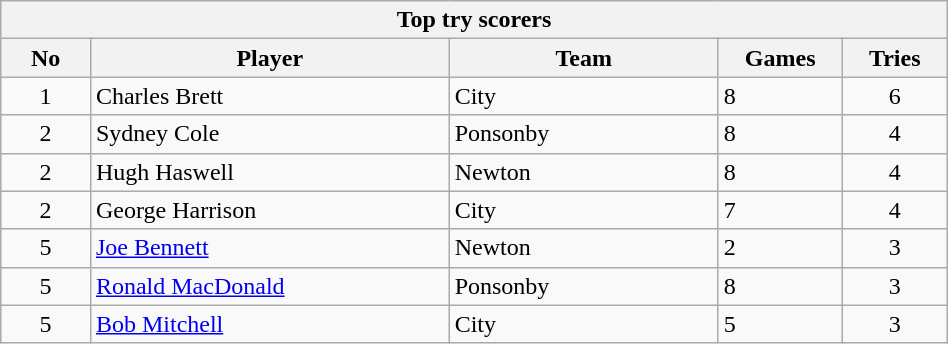<table class="wikitable collapsible sortable" style="text-align:left; font-size:100%; width:50%;">
<tr>
<th colspan="60%">Top try scorers</th>
</tr>
<tr>
<th style="width:5%;">No</th>
<th style="width:20%;">Player</th>
<th style="width:15%;">Team</th>
<th style="width:5%;">Games</th>
<th style="width:5%;">Tries<br></th>
</tr>
<tr>
<td style="text-align:center;">1</td>
<td>Charles Brett</td>
<td>City</td>
<td>8</td>
<td style="text-align:center;">6</td>
</tr>
<tr>
<td style="text-align:center;">2</td>
<td>Sydney Cole</td>
<td>Ponsonby</td>
<td>8</td>
<td style="text-align:center;">4</td>
</tr>
<tr>
<td style="text-align:center;">2</td>
<td>Hugh Haswell</td>
<td>Newton</td>
<td>8</td>
<td style="text-align:center;">4</td>
</tr>
<tr>
<td style="text-align:center;">2</td>
<td>George Harrison</td>
<td>City</td>
<td>7</td>
<td style="text-align:center;">4</td>
</tr>
<tr>
<td style="text-align:center;">5</td>
<td><a href='#'>Joe Bennett</a></td>
<td>Newton</td>
<td>2</td>
<td style="text-align:center;">3</td>
</tr>
<tr>
<td style="text-align:center;">5</td>
<td><a href='#'>Ronald MacDonald</a></td>
<td>Ponsonby</td>
<td>8</td>
<td style="text-align:center;">3</td>
</tr>
<tr>
<td style="text-align:center;">5</td>
<td><a href='#'>Bob Mitchell</a></td>
<td>City</td>
<td>5</td>
<td style="text-align:center;">3</td>
</tr>
</table>
